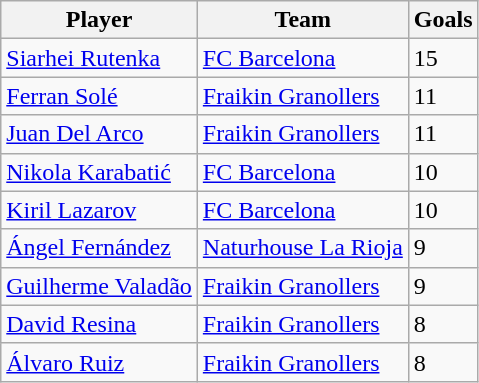<table class="wikitable">
<tr>
<th>Player</th>
<th>Team</th>
<th>Goals</th>
</tr>
<tr>
<td> <a href='#'>Siarhei Rutenka</a></td>
<td><a href='#'>FC Barcelona</a></td>
<td>15</td>
</tr>
<tr>
<td> <a href='#'>Ferran Solé</a></td>
<td><a href='#'>Fraikin Granollers</a></td>
<td>11</td>
</tr>
<tr>
<td> <a href='#'>Juan Del Arco</a></td>
<td><a href='#'>Fraikin Granollers</a></td>
<td>11</td>
</tr>
<tr>
<td> <a href='#'>Nikola Karabatić</a></td>
<td><a href='#'>FC Barcelona</a></td>
<td>10</td>
</tr>
<tr>
<td> <a href='#'>Kiril Lazarov</a></td>
<td><a href='#'>FC Barcelona</a></td>
<td>10</td>
</tr>
<tr>
<td> <a href='#'>Ángel Fernández</a></td>
<td><a href='#'>Naturhouse La Rioja</a></td>
<td>9</td>
</tr>
<tr>
<td> <a href='#'>Guilherme Valadão</a></td>
<td><a href='#'>Fraikin Granollers</a></td>
<td>9</td>
</tr>
<tr>
<td> <a href='#'>David Resina</a></td>
<td><a href='#'>Fraikin Granollers</a></td>
<td>8</td>
</tr>
<tr>
<td> <a href='#'>Álvaro Ruiz</a></td>
<td><a href='#'>Fraikin Granollers</a></td>
<td>8</td>
</tr>
</table>
